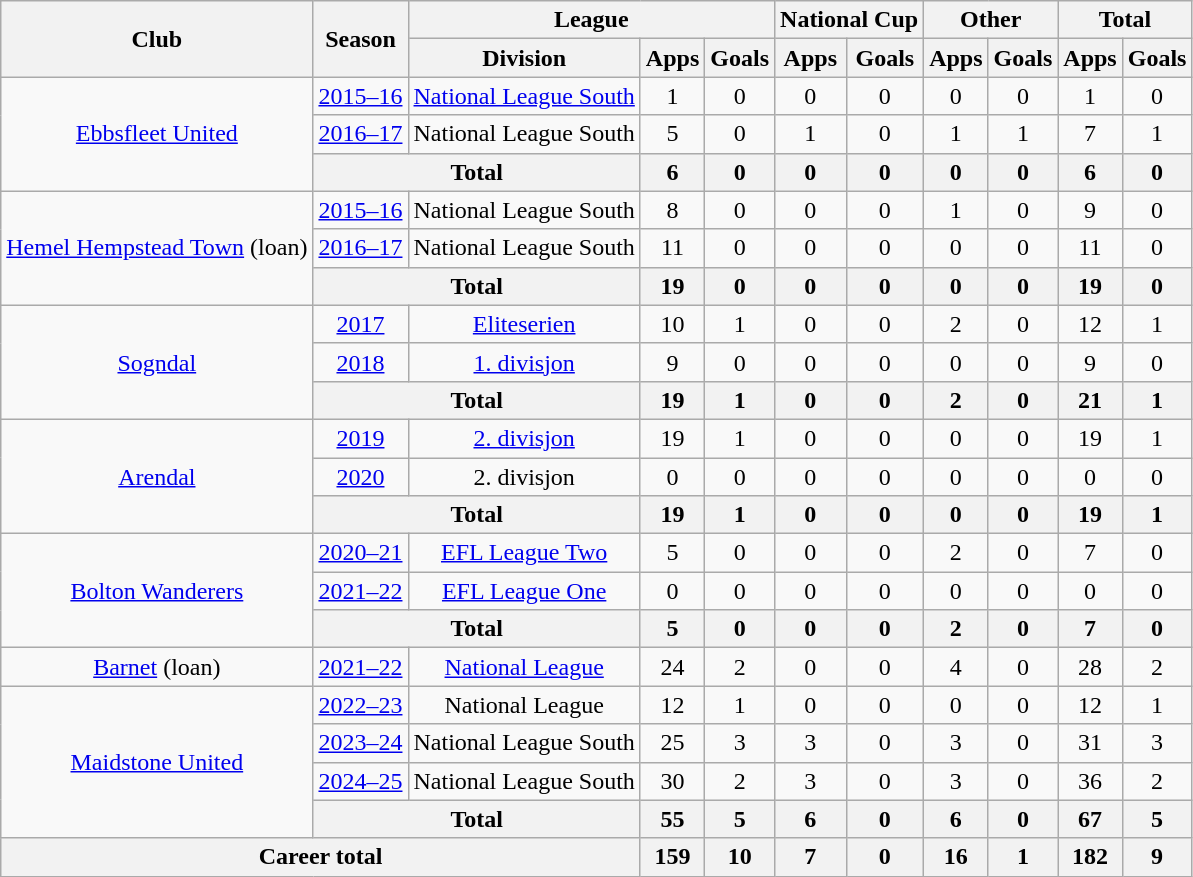<table class="wikitable" style="text-align:center">
<tr>
<th rowspan="2">Club</th>
<th rowspan="2">Season</th>
<th colspan="3">League</th>
<th colspan="2">National Cup</th>
<th colspan="2">Other</th>
<th colspan="2">Total</th>
</tr>
<tr>
<th>Division</th>
<th>Apps</th>
<th>Goals</th>
<th>Apps</th>
<th>Goals</th>
<th>Apps</th>
<th>Goals</th>
<th>Apps</th>
<th>Goals</th>
</tr>
<tr>
<td rowspan="3"><a href='#'>Ebbsfleet United</a></td>
<td><a href='#'>2015–16</a></td>
<td><a href='#'>National League South</a></td>
<td>1</td>
<td>0</td>
<td>0</td>
<td>0</td>
<td>0</td>
<td>0</td>
<td>1</td>
<td>0</td>
</tr>
<tr>
<td><a href='#'>2016–17</a></td>
<td>National League South</td>
<td>5</td>
<td>0</td>
<td>1</td>
<td>0</td>
<td>1</td>
<td>1</td>
<td>7</td>
<td>1</td>
</tr>
<tr>
<th colspan="2">Total</th>
<th>6</th>
<th>0</th>
<th>0</th>
<th>0</th>
<th>0</th>
<th>0</th>
<th>6</th>
<th>0</th>
</tr>
<tr>
<td rowspan="3"><a href='#'>Hemel Hempstead Town</a> (loan)</td>
<td><a href='#'>2015–16</a></td>
<td>National League South</td>
<td>8</td>
<td>0</td>
<td>0</td>
<td>0</td>
<td>1</td>
<td>0</td>
<td>9</td>
<td>0</td>
</tr>
<tr>
<td><a href='#'>2016–17</a></td>
<td>National League South</td>
<td>11</td>
<td>0</td>
<td>0</td>
<td>0</td>
<td>0</td>
<td>0</td>
<td>11</td>
<td>0</td>
</tr>
<tr>
<th colspan="2">Total</th>
<th>19</th>
<th>0</th>
<th>0</th>
<th>0</th>
<th>0</th>
<th>0</th>
<th>19</th>
<th>0</th>
</tr>
<tr>
<td rowspan="3"><a href='#'>Sogndal</a></td>
<td><a href='#'>2017</a></td>
<td><a href='#'>Eliteserien</a></td>
<td>10</td>
<td>1</td>
<td>0</td>
<td>0</td>
<td>2</td>
<td>0</td>
<td>12</td>
<td>1</td>
</tr>
<tr>
<td><a href='#'>2018</a></td>
<td><a href='#'>1. divisjon</a></td>
<td>9</td>
<td>0</td>
<td>0</td>
<td>0</td>
<td>0</td>
<td>0</td>
<td>9</td>
<td>0</td>
</tr>
<tr>
<th colspan="2">Total</th>
<th>19</th>
<th>1</th>
<th>0</th>
<th>0</th>
<th>2</th>
<th>0</th>
<th>21</th>
<th>1</th>
</tr>
<tr>
<td rowspan="3"><a href='#'>Arendal</a></td>
<td><a href='#'>2019</a></td>
<td><a href='#'>2. divisjon</a></td>
<td>19</td>
<td>1</td>
<td>0</td>
<td>0</td>
<td>0</td>
<td>0</td>
<td>19</td>
<td>1</td>
</tr>
<tr>
<td><a href='#'>2020</a></td>
<td>2. divisjon</td>
<td>0</td>
<td>0</td>
<td>0</td>
<td>0</td>
<td>0</td>
<td>0</td>
<td>0</td>
<td>0</td>
</tr>
<tr>
<th colspan="2">Total</th>
<th>19</th>
<th>1</th>
<th>0</th>
<th>0</th>
<th>0</th>
<th>0</th>
<th>19</th>
<th>1</th>
</tr>
<tr>
<td rowspan="3"><a href='#'>Bolton Wanderers</a></td>
<td><a href='#'>2020–21</a></td>
<td><a href='#'>EFL League Two</a></td>
<td>5</td>
<td>0</td>
<td>0</td>
<td>0</td>
<td>2</td>
<td>0</td>
<td>7</td>
<td>0</td>
</tr>
<tr>
<td><a href='#'>2021–22</a></td>
<td><a href='#'>EFL League One</a></td>
<td>0</td>
<td>0</td>
<td>0</td>
<td>0</td>
<td>0</td>
<td>0</td>
<td>0</td>
<td>0</td>
</tr>
<tr>
<th colspan="2">Total</th>
<th>5</th>
<th>0</th>
<th>0</th>
<th>0</th>
<th>2</th>
<th>0</th>
<th>7</th>
<th>0</th>
</tr>
<tr>
<td><a href='#'>Barnet</a> (loan)</td>
<td><a href='#'>2021–22</a></td>
<td><a href='#'>National League</a></td>
<td>24</td>
<td>2</td>
<td>0</td>
<td>0</td>
<td>4</td>
<td>0</td>
<td>28</td>
<td>2</td>
</tr>
<tr>
<td rowspan="4"><a href='#'>Maidstone United</a></td>
<td><a href='#'>2022–23</a></td>
<td>National League</td>
<td>12</td>
<td>1</td>
<td>0</td>
<td>0</td>
<td>0</td>
<td>0</td>
<td>12</td>
<td>1</td>
</tr>
<tr>
<td><a href='#'>2023–24</a></td>
<td>National League South</td>
<td>25</td>
<td>3</td>
<td>3</td>
<td>0</td>
<td>3</td>
<td>0</td>
<td>31</td>
<td>3</td>
</tr>
<tr>
<td><a href='#'>2024–25</a></td>
<td>National League South</td>
<td>30</td>
<td>2</td>
<td>3</td>
<td>0</td>
<td>3</td>
<td>0</td>
<td>36</td>
<td>2</td>
</tr>
<tr>
<th colspan="2">Total</th>
<th>55</th>
<th>5</th>
<th>6</th>
<th>0</th>
<th>6</th>
<th>0</th>
<th>67</th>
<th>5</th>
</tr>
<tr>
<th colspan="3">Career total</th>
<th>159</th>
<th>10</th>
<th>7</th>
<th>0</th>
<th>16</th>
<th>1</th>
<th>182</th>
<th>9</th>
</tr>
</table>
